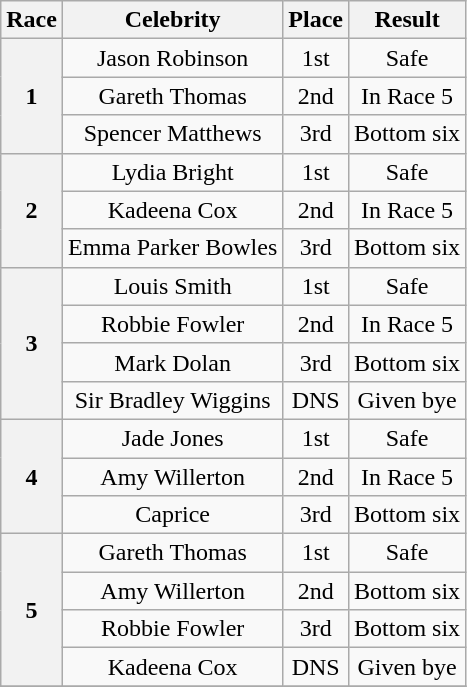<table class="wikitable plainrowheaders" style="text-align:center;">
<tr>
<th>Race</th>
<th>Celebrity</th>
<th>Place</th>
<th>Result</th>
</tr>
<tr>
<th rowspan=3>1</th>
<td>Jason Robinson</td>
<td>1st</td>
<td>Safe</td>
</tr>
<tr>
<td>Gareth Thomas</td>
<td>2nd</td>
<td>In Race 5</td>
</tr>
<tr>
<td>Spencer Matthews</td>
<td>3rd</td>
<td>Bottom six</td>
</tr>
<tr>
<th rowspan=3>2</th>
<td>Lydia Bright</td>
<td>1st</td>
<td>Safe</td>
</tr>
<tr>
<td>Kadeena Cox</td>
<td>2nd</td>
<td>In Race 5</td>
</tr>
<tr>
<td>Emma Parker Bowles</td>
<td>3rd</td>
<td>Bottom six</td>
</tr>
<tr>
<th rowspan=4>3</th>
<td>Louis Smith</td>
<td>1st</td>
<td>Safe</td>
</tr>
<tr>
<td>Robbie Fowler</td>
<td>2nd</td>
<td>In Race 5</td>
</tr>
<tr>
<td>Mark Dolan</td>
<td>3rd</td>
<td>Bottom six</td>
</tr>
<tr>
<td>Sir Bradley Wiggins</td>
<td>DNS</td>
<td>Given bye</td>
</tr>
<tr>
<th rowspan=3>4</th>
<td>Jade Jones</td>
<td>1st</td>
<td>Safe</td>
</tr>
<tr>
<td>Amy Willerton</td>
<td>2nd</td>
<td>In Race 5</td>
</tr>
<tr>
<td>Caprice</td>
<td>3rd</td>
<td>Bottom six</td>
</tr>
<tr>
<th rowspan=4>5</th>
<td>Gareth Thomas</td>
<td>1st</td>
<td>Safe</td>
</tr>
<tr>
<td>Amy Willerton</td>
<td>2nd</td>
<td>Bottom six</td>
</tr>
<tr>
<td>Robbie Fowler</td>
<td>3rd</td>
<td>Bottom six</td>
</tr>
<tr>
<td>Kadeena Cox</td>
<td>DNS</td>
<td>Given bye</td>
</tr>
<tr>
</tr>
</table>
